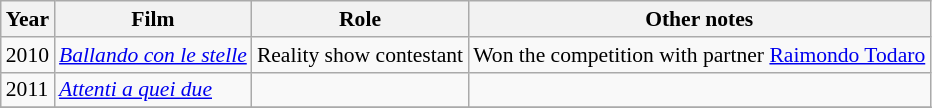<table class="wikitable" style="font-size: 90%;">
<tr>
<th>Year</th>
<th>Film</th>
<th>Role</th>
<th>Other notes</th>
</tr>
<tr>
<td rowspan="1">2010</td>
<td><em><a href='#'>Ballando con le stelle</a></em></td>
<td>Reality show contestant</td>
<td>Won the competition with partner <a href='#'>Raimondo Todaro</a></td>
</tr>
<tr>
<td rowspan="1">2011</td>
<td><em><a href='#'>Attenti a quei due</a></em></td>
<td></td>
<td></td>
</tr>
<tr>
</tr>
</table>
